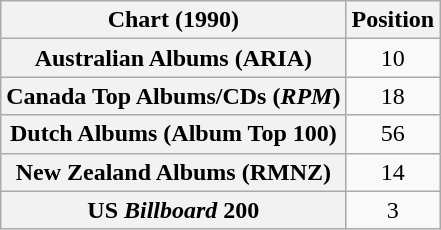<table class="wikitable sortable plainrowheaders">
<tr>
<th scope="col">Chart (1990)</th>
<th scope="col">Position</th>
</tr>
<tr>
<th scope="row">Australian Albums (ARIA)</th>
<td align="center">10</td>
</tr>
<tr>
<th scope="row">Canada Top Albums/CDs (<em>RPM</em>)</th>
<td align="center">18</td>
</tr>
<tr>
<th scope="row">Dutch Albums (Album Top 100)</th>
<td align="center">56</td>
</tr>
<tr>
<th scope="row">New Zealand Albums (RMNZ)</th>
<td align="center">14</td>
</tr>
<tr>
<th scope="row">US <em>Billboard</em> 200</th>
<td align="center">3</td>
</tr>
</table>
